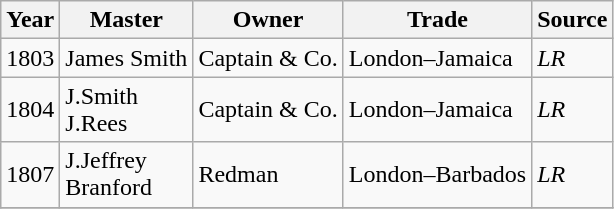<table class=" wikitable">
<tr>
<th>Year</th>
<th>Master</th>
<th>Owner</th>
<th>Trade</th>
<th>Source</th>
</tr>
<tr>
<td>1803</td>
<td>James Smith</td>
<td>Captain & Co.</td>
<td>London–Jamaica</td>
<td><em>LR</em></td>
</tr>
<tr>
<td>1804</td>
<td>J.Smith<br>J.Rees</td>
<td>Captain & Co.</td>
<td>London–Jamaica</td>
<td><em>LR</em></td>
</tr>
<tr>
<td>1807</td>
<td>J.Jeffrey<br>Branford</td>
<td>Redman</td>
<td>London–Barbados</td>
<td><em>LR</em></td>
</tr>
<tr>
</tr>
</table>
